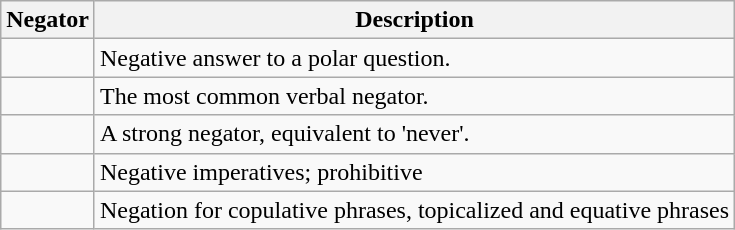<table class="wikitable">
<tr>
<th>Negator</th>
<th>Description</th>
</tr>
<tr>
<td></td>
<td>Negative answer to a polar question.</td>
</tr>
<tr>
<td></td>
<td>The most common verbal negator.</td>
</tr>
<tr>
<td></td>
<td>A strong negator, equivalent to 'never'.</td>
</tr>
<tr>
<td></td>
<td>Negative imperatives; prohibitive</td>
</tr>
<tr>
<td></td>
<td>Negation for copulative phrases, topicalized and equative phrases</td>
</tr>
</table>
